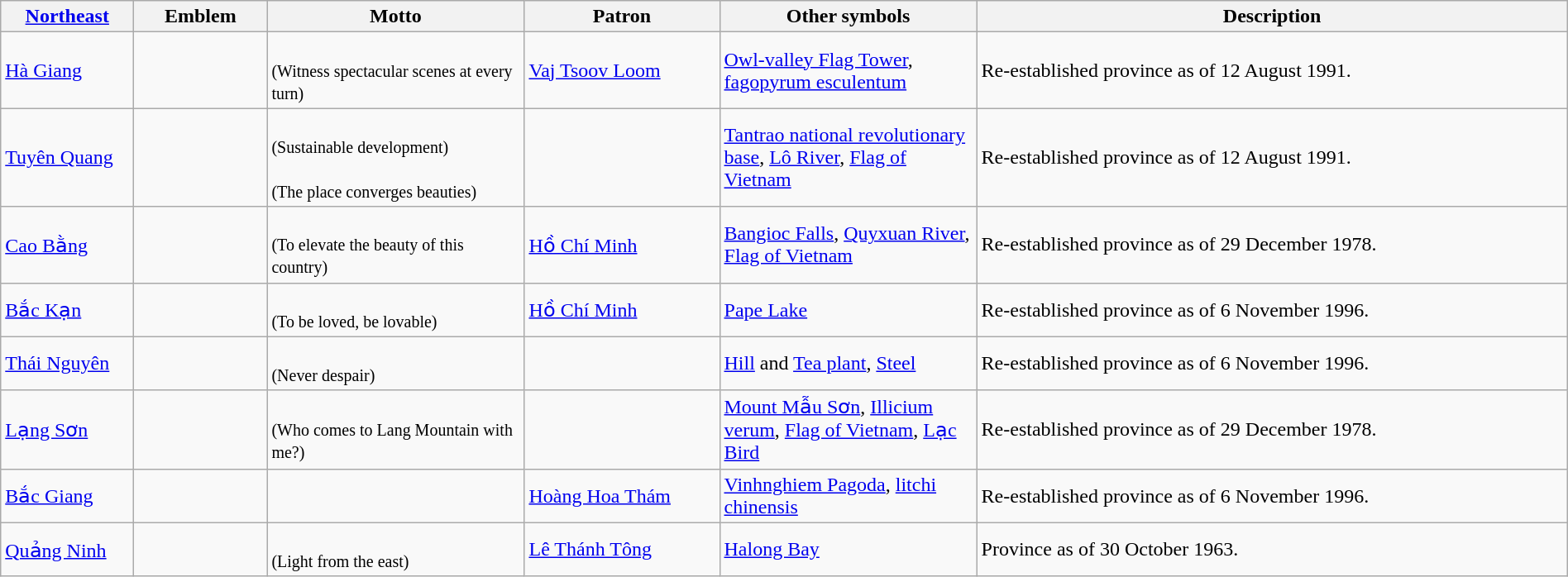<table class="wikitable" style="width:100%">
<tr>
<th width="100px"><a href='#'>Northeast</a></th>
<th width="100px">Emblem</th>
<th width="200px">Motto</th>
<th width="150px">Patron</th>
<th width="200px">Other symbols</th>
<th style="min-width:100px">Description</th>
</tr>
<tr>
<td><a href='#'>Hà Giang</a></td>
<td></td>
<td><br><small>(Witness spectacular scenes at every turn)</small></td>
<td><a href='#'>Vaj Tsoov Loom</a></td>
<td><a href='#'>Owl-valley Flag Tower</a>, <a href='#'>fagopyrum esculentum</a></td>
<td>Re-established province as of 12 August 1991.</td>
</tr>
<tr>
<td><a href='#'>Tuyên Quang</a></td>
<td></td>
<td><br><small>(Sustainable development)</small><br><br><small>(The place converges beauties)</small></td>
<td></td>
<td><a href='#'>Tantrao national revolutionary base</a>, <a href='#'>Lô River</a>, <a href='#'>Flag of Vietnam</a></td>
<td>Re-established province as of 12 August 1991.</td>
</tr>
<tr>
<td><a href='#'>Cao Bằng</a></td>
<td></td>
<td><br><small>(To elevate the beauty of this country)</small></td>
<td><a href='#'>Hồ Chí Minh</a></td>
<td><a href='#'>Bangioc Falls</a>, <a href='#'>Quyxuan River</a>, <a href='#'>Flag of Vietnam</a></td>
<td>Re-established province as of 29 December 1978.</td>
</tr>
<tr>
<td><a href='#'>Bắc Kạn</a></td>
<td></td>
<td><br><small>(To be loved, be lovable)</small></td>
<td><a href='#'>Hồ Chí Minh</a></td>
<td><a href='#'>Pape Lake</a></td>
<td>Re-established province as of 6 November 1996.</td>
</tr>
<tr>
<td><a href='#'>Thái Nguyên</a></td>
<td></td>
<td><br><small>(Never despair)</small></td>
<td></td>
<td><a href='#'>Hill</a> and <a href='#'>Tea plant</a>, <a href='#'>Steel</a></td>
<td>Re-established province as of 6 November 1996.</td>
</tr>
<tr>
<td><a href='#'>Lạng Sơn</a></td>
<td></td>
<td><br><small>(Who comes to Lang Mountain with me?)</small></td>
<td></td>
<td><a href='#'>Mount Mẫu Sơn</a>, <a href='#'>Illicium verum</a>, <a href='#'>Flag of Vietnam</a>, <a href='#'>Lạc Bird</a></td>
<td>Re-established province as of 29 December 1978.</td>
</tr>
<tr>
<td><a href='#'>Bắc Giang</a></td>
<td></td>
<td></td>
<td><a href='#'>Hoàng Hoa Thám</a></td>
<td><a href='#'>Vinhnghiem Pagoda</a>, <a href='#'>litchi chinensis</a></td>
<td>Re-established province as of 6 November 1996.</td>
</tr>
<tr>
<td><a href='#'>Quảng Ninh</a></td>
<td></td>
<td><br><small>(Light from the east)</small></td>
<td><a href='#'>Lê Thánh Tông</a></td>
<td><a href='#'>Halong Bay</a></td>
<td>Province as of 30 October 1963.</td>
</tr>
</table>
